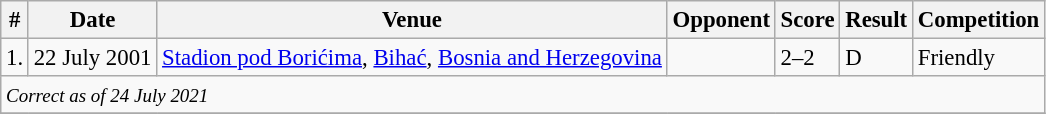<table class="wikitable" style="font-size:95%;">
<tr>
<th>#</th>
<th>Date</th>
<th>Venue</th>
<th>Opponent</th>
<th>Score</th>
<th>Result</th>
<th>Competition</th>
</tr>
<tr>
<td>1.</td>
<td>22 July 2001</td>
<td><a href='#'>Stadion pod Borićima</a>, <a href='#'>Bihać</a>, <a href='#'>Bosnia and Herzegovina</a></td>
<td></td>
<td>2–2</td>
<td>D</td>
<td>Friendly</td>
</tr>
<tr>
<td colspan=18><small><em>Correct as of 24 July 2021</em></small></td>
</tr>
<tr>
</tr>
</table>
